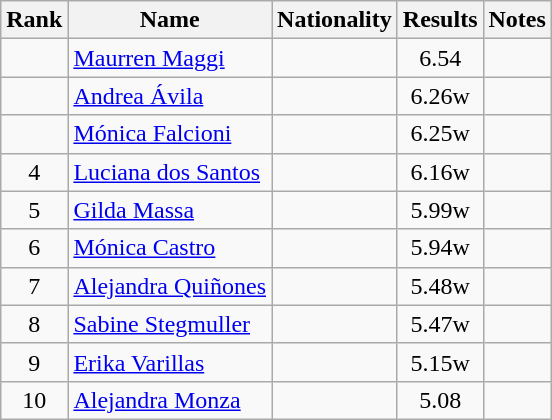<table class="wikitable sortable" style="text-align:center">
<tr>
<th>Rank</th>
<th>Name</th>
<th>Nationality</th>
<th>Results</th>
<th>Notes</th>
</tr>
<tr>
<td></td>
<td align=left><a href='#'>Maurren Maggi</a></td>
<td align=left></td>
<td>6.54</td>
<td></td>
</tr>
<tr>
<td></td>
<td align=left><a href='#'>Andrea Ávila</a></td>
<td align=left></td>
<td>6.26w</td>
<td></td>
</tr>
<tr>
<td></td>
<td align=left><a href='#'>Mónica Falcioni</a></td>
<td align=left></td>
<td>6.25w</td>
<td></td>
</tr>
<tr>
<td>4</td>
<td align=left><a href='#'>Luciana dos Santos</a></td>
<td align=left></td>
<td>6.16w</td>
<td></td>
</tr>
<tr>
<td>5</td>
<td align=left><a href='#'>Gilda Massa</a></td>
<td align=left></td>
<td>5.99w</td>
<td></td>
</tr>
<tr>
<td>6</td>
<td align=left><a href='#'>Mónica Castro</a></td>
<td align=left></td>
<td>5.94w</td>
<td></td>
</tr>
<tr>
<td>7</td>
<td align=left><a href='#'>Alejandra Quiñones</a></td>
<td align=left></td>
<td>5.48w</td>
<td></td>
</tr>
<tr>
<td>8</td>
<td align=left><a href='#'>Sabine Stegmuller</a></td>
<td align=left></td>
<td>5.47w</td>
<td></td>
</tr>
<tr>
<td>9</td>
<td align=left><a href='#'>Erika Varillas</a></td>
<td align=left></td>
<td>5.15w</td>
<td></td>
</tr>
<tr>
<td>10</td>
<td align=left><a href='#'>Alejandra Monza</a></td>
<td align=left></td>
<td>5.08</td>
<td></td>
</tr>
</table>
